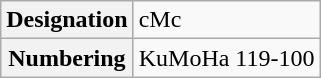<table class="wikitable">
<tr>
<th>Designation</th>
<td>cMc</td>
</tr>
<tr>
<th>Numbering</th>
<td>KuMoHa 119-100</td>
</tr>
</table>
